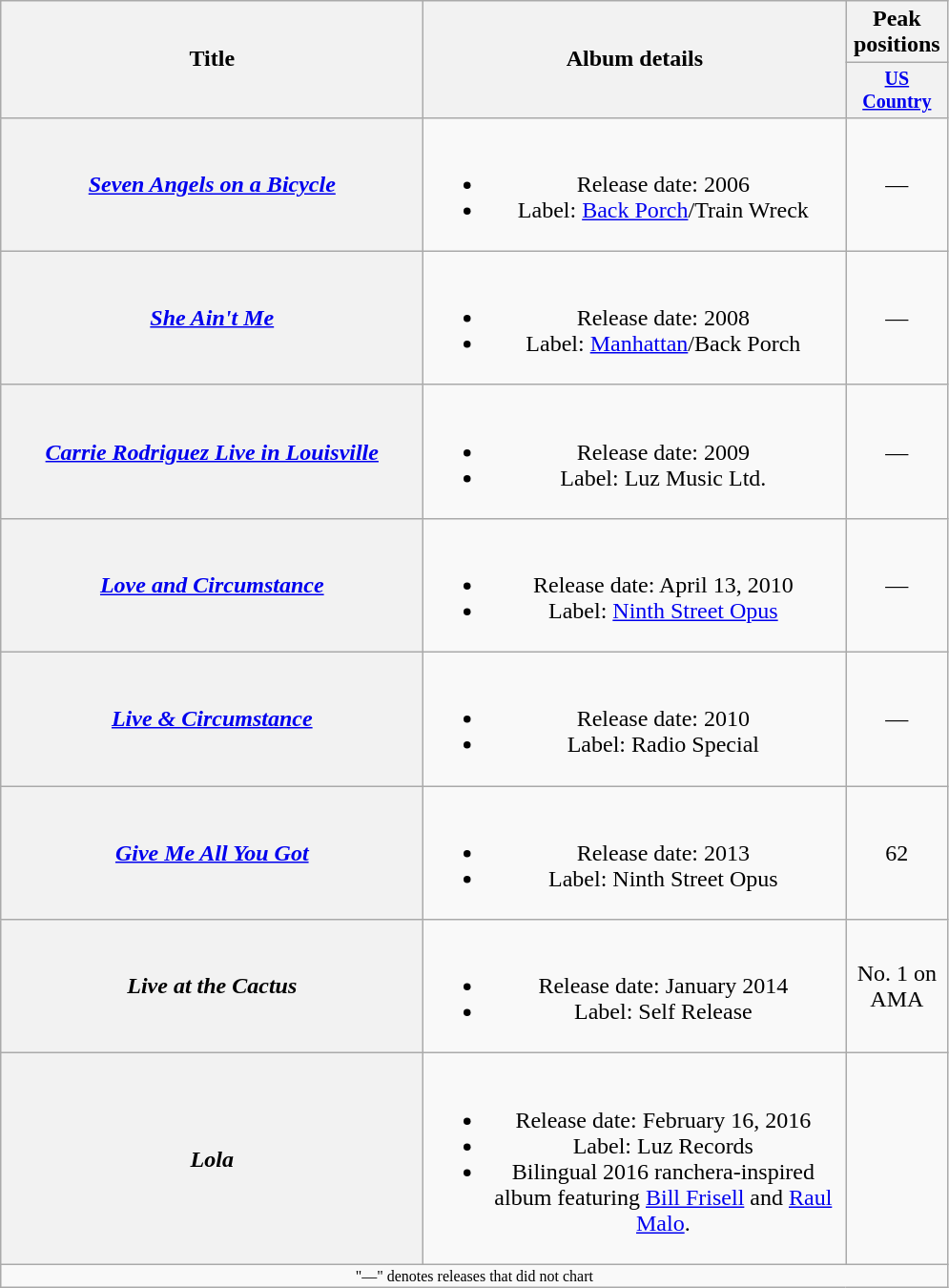<table class="wikitable plainrowheaders" style="text-align:center;">
<tr>
<th rowspan="2" style="width:18em;">Title</th>
<th rowspan="2" style="width:18em;">Album details</th>
<th>Peak positions</th>
</tr>
<tr style="font-size:smaller;">
<th style="width:65px;"><a href='#'>US Country</a></th>
</tr>
<tr>
<th scope="row"><em><a href='#'>Seven Angels on a Bicycle</a></em></th>
<td><br><ul><li>Release date: 2006</li><li>Label: <a href='#'>Back Porch</a>/Train Wreck</li></ul></td>
<td>—</td>
</tr>
<tr>
<th scope="row"><em><a href='#'>She Ain't Me</a></em></th>
<td><br><ul><li>Release date: 2008</li><li>Label: <a href='#'>Manhattan</a>/Back Porch</li></ul></td>
<td>—</td>
</tr>
<tr>
<th scope="row"><em><a href='#'>Carrie Rodriguez Live in Louisville</a></em></th>
<td><br><ul><li>Release date: 2009</li><li>Label: Luz Music Ltd.</li></ul></td>
<td>—</td>
</tr>
<tr>
<th scope="row"><em><a href='#'>Love and Circumstance</a></em></th>
<td><br><ul><li>Release date: April 13, 2010</li><li>Label: <a href='#'>Ninth Street Opus</a></li></ul></td>
<td>—</td>
</tr>
<tr>
<th scope="row"><em><a href='#'>Live & Circumstance</a></em></th>
<td><br><ul><li>Release date: 2010</li><li>Label: Radio Special</li></ul></td>
<td>—</td>
</tr>
<tr>
<th scope="row"><em><a href='#'>Give Me All You Got</a></em></th>
<td><br><ul><li>Release date: 2013</li><li>Label: Ninth Street Opus</li></ul></td>
<td>62</td>
</tr>
<tr>
<th scope="row"><em>Live at the Cactus</em></th>
<td><br><ul><li>Release date: January 2014</li><li>Label: Self Release</li></ul></td>
<td>No. 1 on AMA</td>
</tr>
<tr>
<th scope="row"><em>Lola</em></th>
<td><br><ul><li>Release date: February 16, 2016</li><li>Label: Luz Records</li><li>Bilingual 2016 ranchera-inspired album featuring <a href='#'>Bill Frisell</a> and <a href='#'>Raul Malo</a>.</li></ul></td>
<td></td>
</tr>
<tr>
<td colspan="3" style="font-size:8pt">"—" denotes releases that did not chart</td>
</tr>
</table>
